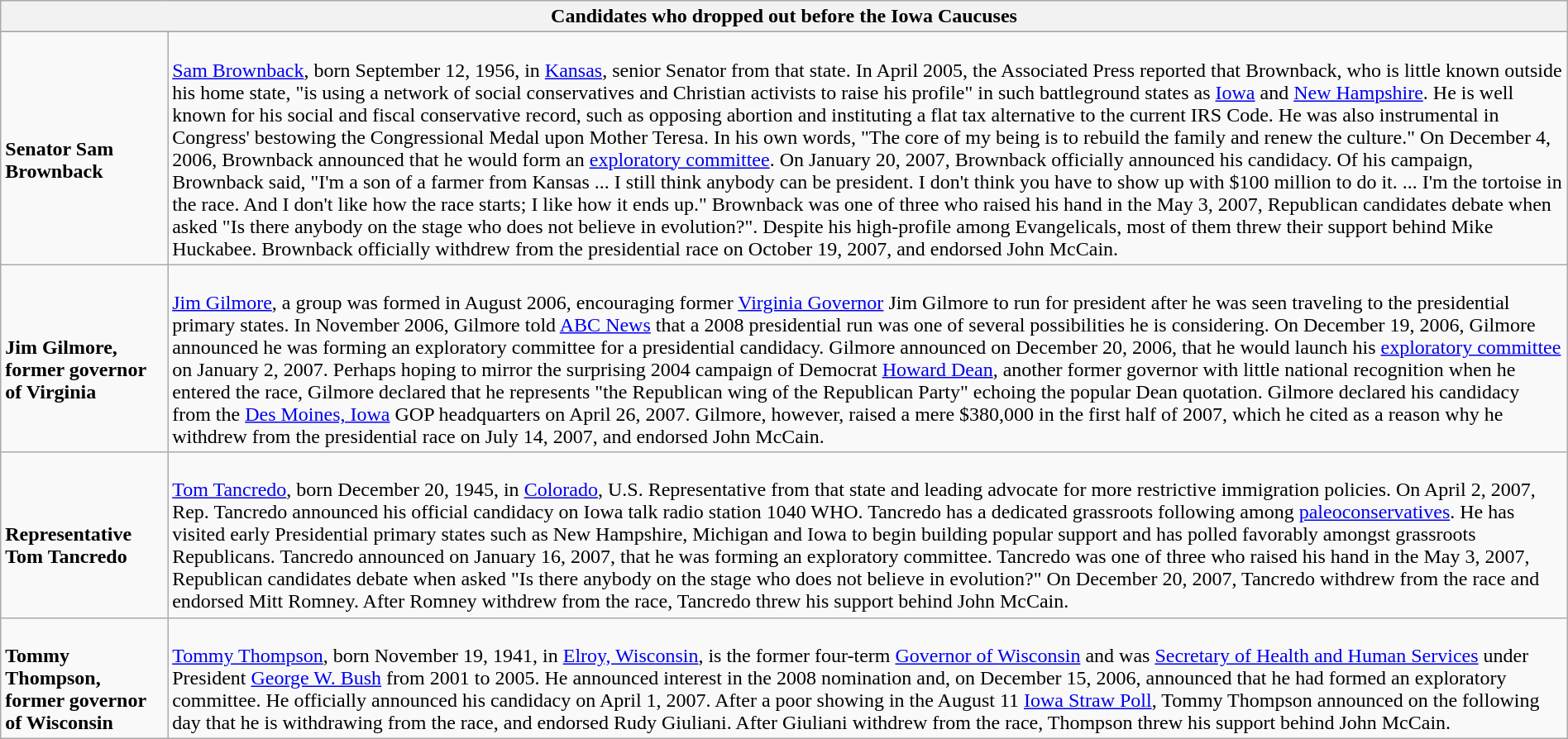<table class="wikitable" style="margin:auto; width:100%;">
<tr>
<th colspan=2>Candidates who dropped out before the Iowa Caucuses</th>
</tr>
<tr>
</tr>
<tr>
<td><br><strong>Senator Sam Brownback</strong></td>
<td><br><a href='#'>Sam Brownback</a>, born September 12, 1956, in <a href='#'>Kansas</a>, senior Senator from that state. In April 2005, the Associated Press reported that Brownback, who is little known outside his home state, "is using a network of social conservatives and Christian activists to raise his profile" in such battleground states as <a href='#'>Iowa</a> and <a href='#'>New Hampshire</a>. He is well known for his social and fiscal conservative record, such as opposing abortion and instituting a flat tax alternative to the current IRS Code. He was also instrumental in Congress' bestowing the Congressional Medal upon Mother Teresa. In his own words, "The core of my being is to rebuild the family and renew the culture." On December 4, 2006, Brownback announced that he would form an <a href='#'>exploratory committee</a>. On January 20, 2007, Brownback officially announced his candidacy. Of his campaign, Brownback said, "I'm a son of a farmer from Kansas ... I still think anybody can be president. I don't think you have to show up with $100 million to do it. ... I'm the tortoise in the race. And I don't like how the race starts; I like how it ends up." Brownback was one of three who raised his hand in the May 3, 2007, Republican candidates debate when asked "Is there anybody on the stage who does not believe in evolution?". Despite his high-profile among Evangelicals, most of them threw their support behind Mike Huckabee. Brownback officially withdrew from the presidential race on October 19, 2007, and endorsed John McCain.</td>
</tr>
<tr>
<td><br><strong>Jim Gilmore, former governor of Virginia</strong></td>
<td><br><a href='#'>Jim Gilmore</a>, a  group was formed in August 2006, encouraging former <a href='#'>Virginia Governor</a> Jim Gilmore to run for president after he was seen traveling to the presidential primary states. In November 2006, Gilmore told <a href='#'>ABC News</a> that a 2008 presidential run was one of several possibilities he is considering. On December 19, 2006, Gilmore announced he was forming an exploratory committee for a presidential candidacy. Gilmore announced on December 20, 2006, that he would launch his <a href='#'>exploratory committee</a> on January 2, 2007. Perhaps hoping to mirror the surprising 2004 campaign of Democrat <a href='#'>Howard Dean</a>, another former governor with little national recognition when he entered the race, Gilmore declared that he represents "the Republican wing of the Republican Party" echoing the popular Dean quotation. Gilmore declared his candidacy from the <a href='#'>Des Moines, Iowa</a> GOP headquarters on April 26, 2007. Gilmore, however, raised a mere $380,000 in the first half of 2007, which he cited as a reason why he withdrew from the presidential race on July 14, 2007, and endorsed John McCain.</td>
</tr>
<tr>
<td><br><strong>Representative Tom Tancredo</strong></td>
<td><br><a href='#'>Tom Tancredo</a>, born December 20, 1945, in <a href='#'>Colorado</a>, U.S. Representative from that state and leading advocate for more restrictive immigration policies. On April 2, 2007, Rep. Tancredo announced his official candidacy on Iowa talk radio station 1040 WHO. Tancredo has a dedicated grassroots following among <a href='#'>paleoconservatives</a>. He has visited early Presidential primary states such as New Hampshire, Michigan and Iowa to begin building popular support and has polled favorably amongst grassroots Republicans. Tancredo announced on January 16, 2007, that he was forming an exploratory committee. Tancredo was one of three who raised his hand in the May 3, 2007, Republican candidates debate when asked "Is there anybody on the stage who does not believe in evolution?" On December 20, 2007, Tancredo withdrew from the race and endorsed Mitt Romney. After Romney withdrew from the race, Tancredo threw his support behind John McCain.</td>
</tr>
<tr>
<td><br><strong>Tommy Thompson, former governor of Wisconsin</strong></td>
<td><br><a href='#'>Tommy Thompson</a>, born November 19, 1941, in <a href='#'>Elroy, Wisconsin</a>, is the former four-term <a href='#'>Governor of Wisconsin</a> and was <a href='#'>Secretary of Health and Human Services</a> under President <a href='#'>George W. Bush</a> from 2001 to 2005. He announced interest in the 2008 nomination and, on December 15, 2006, announced that he had formed an exploratory committee. He officially announced his candidacy on April 1, 2007. After a poor showing in the August 11 <a href='#'>Iowa Straw Poll</a>, Tommy Thompson announced on the following day that he is withdrawing from the race, and endorsed Rudy Giuliani. After Giuliani withdrew from the race, Thompson threw his support behind John McCain.</td>
</tr>
</table>
